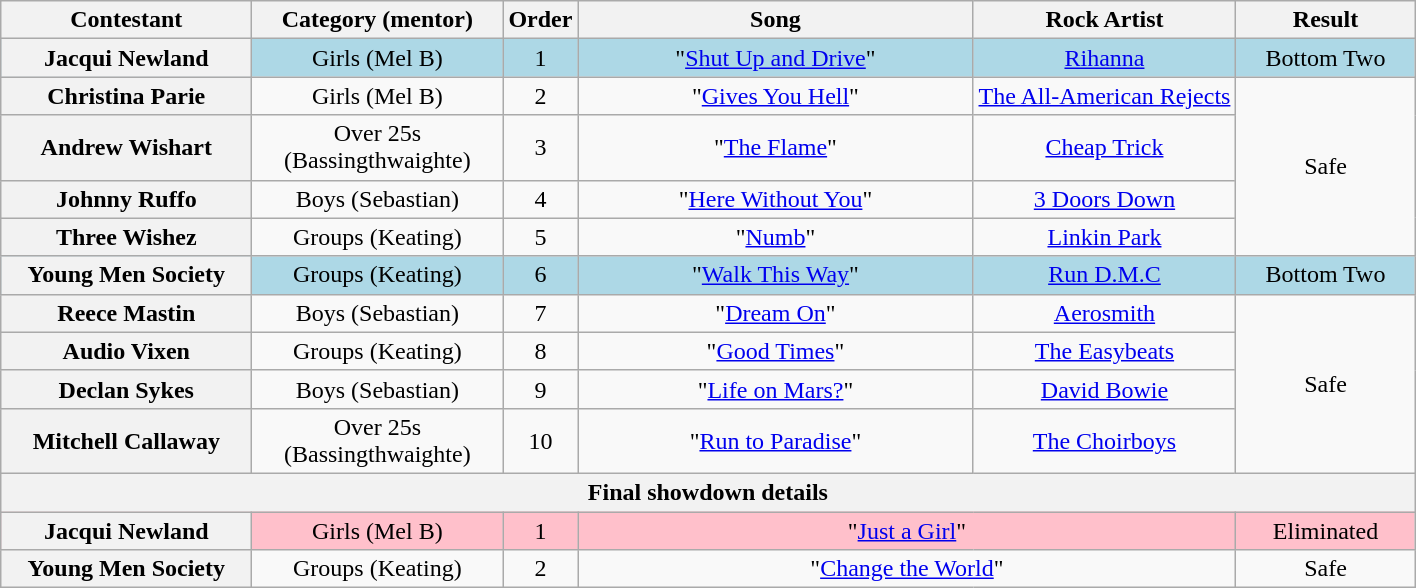<table class="wikitable plainrowheaders" style="text-align:center;">
<tr>
<th scope="col" style="width:10em;">Contestant</th>
<th scope="col" style="width:10em;">Category (mentor)</th>
<th scope="col">Order</th>
<th scope="col" style="width:16em;">Song</th>
<th scope="col">Rock Artist</th>
<th scope="col" style="width:7em;">Result</th>
</tr>
<tr style="background:lightblue;">
<th scope="row">Jacqui Newland</th>
<td>Girls (Mel B)</td>
<td>1</td>
<td>"<a href='#'>Shut Up and Drive</a>"</td>
<td><a href='#'>Rihanna</a></td>
<td>Bottom Two</td>
</tr>
<tr>
<th scope="row">Christina Parie</th>
<td>Girls (Mel B)</td>
<td>2</td>
<td>"<a href='#'>Gives You Hell</a>"</td>
<td><a href='#'>The All-American Rejects</a></td>
<td rowspan=4>Safe</td>
</tr>
<tr>
<th scope="row">Andrew Wishart</th>
<td>Over 25s (Bassingthwaighte)</td>
<td>3</td>
<td>"<a href='#'>The Flame</a>"</td>
<td><a href='#'>Cheap Trick</a></td>
</tr>
<tr>
<th scope="row">Johnny Ruffo</th>
<td>Boys (Sebastian)</td>
<td>4</td>
<td>"<a href='#'>Here Without You</a>"</td>
<td><a href='#'>3 Doors Down</a></td>
</tr>
<tr>
<th scope="row">Three Wishez</th>
<td>Groups (Keating)</td>
<td>5</td>
<td>"<a href='#'>Numb</a>"</td>
<td><a href='#'>Linkin Park</a></td>
</tr>
<tr style="background:lightblue;">
<th scope="row">Young Men Society</th>
<td>Groups (Keating)</td>
<td>6</td>
<td>"<a href='#'>Walk This Way</a>"</td>
<td><a href='#'>Run D.M.C</a></td>
<td>Bottom Two</td>
</tr>
<tr>
<th scope="row">Reece Mastin</th>
<td>Boys (Sebastian)</td>
<td>7</td>
<td>"<a href='#'>Dream On</a>"</td>
<td><a href='#'>Aerosmith</a></td>
<td rowspan=4>Safe</td>
</tr>
<tr>
<th scope="row">Audio Vixen</th>
<td>Groups (Keating)</td>
<td>8</td>
<td>"<a href='#'>Good Times</a>"</td>
<td><a href='#'>The Easybeats</a></td>
</tr>
<tr>
<th scope="row">Declan Sykes</th>
<td>Boys (Sebastian)</td>
<td>9</td>
<td>"<a href='#'>Life on Mars?</a>"</td>
<td><a href='#'>David Bowie</a></td>
</tr>
<tr>
<th scope="row">Mitchell Callaway</th>
<td>Over 25s (Bassingthwaighte)</td>
<td>10</td>
<td>"<a href='#'>Run to Paradise</a>"</td>
<td><a href='#'>The Choirboys</a></td>
</tr>
<tr>
<th colspan=6>Final showdown details</th>
</tr>
<tr style="background:pink;">
<th scope="row">Jacqui Newland</th>
<td>Girls (Mel B)</td>
<td>1</td>
<td colspan=2>"<a href='#'>Just a Girl</a>"</td>
<td>Eliminated</td>
</tr>
<tr>
<th scope="row">Young Men Society</th>
<td>Groups (Keating)</td>
<td>2</td>
<td colspan=2>"<a href='#'>Change the World</a>"</td>
<td>Safe</td>
</tr>
</table>
